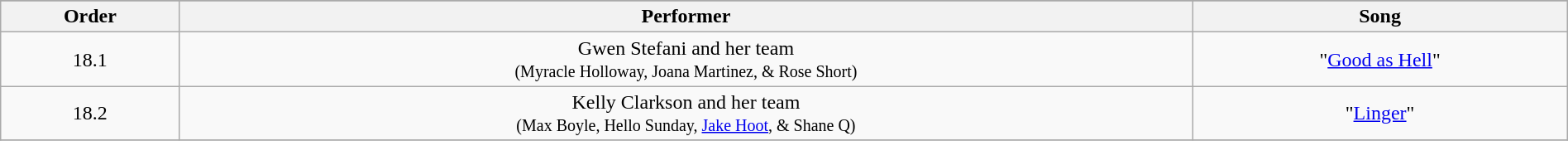<table class="wikitable" style="text-align:center; width:100%;">
<tr>
</tr>
<tr>
<th>Order</th>
<th>Performer</th>
<th>Song</th>
</tr>
<tr>
<td>18.1</td>
<td>Gwen Stefani and her team <br><small>(Myracle Holloway, Joana Martinez, & Rose Short)</small></td>
<td>"<a href='#'>Good as Hell</a>"</td>
</tr>
<tr>
<td>18.2</td>
<td>Kelly Clarkson and her team <br><small>(Max Boyle, Hello Sunday, <a href='#'>Jake Hoot</a>, & Shane Q)</small></td>
<td>"<a href='#'>Linger</a>"</td>
</tr>
<tr>
</tr>
</table>
